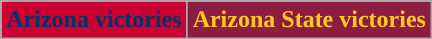<table class="wikitable" style=text-align: center;>
<tr>
<th style="background:#CC0033; color:#003366;"><strong>Arizona victories</strong></th>
<th style="background:#8C1D40; color:#FFC627;"><strong>Arizona State victories </strong></th>
</tr>
</table>
